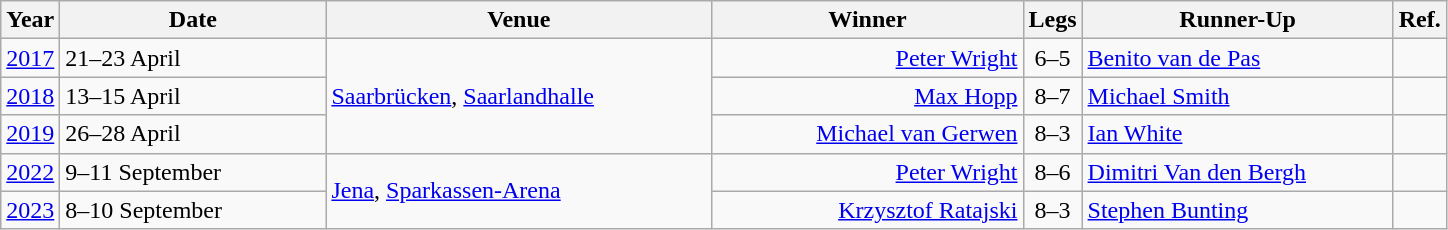<table class="wikitable">
<tr>
<th>Year</th>
<th style=width:170px>Date</th>
<th style=width:250px>Venue</th>
<th style=width:200px>Winner</th>
<th>Legs</th>
<th style=width:200px>Runner-Up</th>
<th>Ref.</th>
</tr>
<tr>
<td align=center><a href='#'>2017</a></td>
<td align=left>21–23 April</td>
<td rowspan=3> <a href='#'>Saarbrücken</a>, <a href='#'>Saarlandhalle</a></td>
<td align=right><a href='#'>Peter Wright</a> </td>
<td align=center>6–5</td>
<td> <a href='#'>Benito van de Pas</a></td>
<td align="center"></td>
</tr>
<tr>
<td align=center><a href='#'>2018</a></td>
<td align=left>13–15 April</td>
<td align=right><a href='#'>Max Hopp</a> </td>
<td align=center>8–7</td>
<td> <a href='#'>Michael Smith</a></td>
<td align="center"></td>
</tr>
<tr>
<td align=center><a href='#'>2019</a></td>
<td align=left>26–28 April</td>
<td align=right><a href='#'>Michael van Gerwen</a> </td>
<td align=center>8–3</td>
<td> <a href='#'>Ian White</a></td>
<td align="center"></td>
</tr>
<tr>
<td align=center><a href='#'>2022</a></td>
<td align=left>9–11 September</td>
<td rowspan=2> <a href='#'>Jena</a>, <a href='#'>Sparkassen-Arena</a></td>
<td align=right><a href='#'>Peter Wright</a> </td>
<td align=center>8–6</td>
<td> <a href='#'>Dimitri Van den Bergh</a></td>
<td align="center"></td>
</tr>
<tr>
<td align=center><a href='#'>2023</a></td>
<td align=left>8–10 September</td>
<td align=right><a href='#'>Krzysztof Ratajski</a> </td>
<td align=center>8–3</td>
<td> <a href='#'>Stephen Bunting</a></td>
<td align="center"></td>
</tr>
</table>
